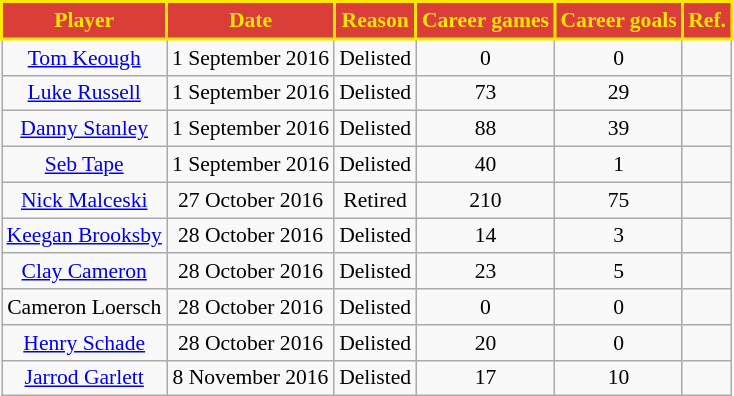<table class="wikitable" style="font-size:90%; text-align:center;">
<tr>
<td style="background: #D93E39; color:#FFE600; border: solid #FFE600 2px"><strong>Player</strong></td>
<td style="background: #D93E39; color:#FFE600; border: solid #FFE600 2px"><strong>Date</strong></td>
<td style="background: #D93E39; color:#FFE600; border: solid #FFE600 2px"><strong>Reason</strong></td>
<td style="background: #D93E39; color:#FFE600; border: solid #FFE600 2px"><strong>Career games</strong></td>
<td style="background: #D93E39; color:#FFE600; border: solid #FFE600 2px"><strong>Career goals</strong></td>
<td style="background: #D93E39; color:#FFE600; border: solid #FFE600 2px"><strong>Ref.</strong></td>
</tr>
<tr>
<td><a href='#'>Tom Keough</a></td>
<td>1 September 2016</td>
<td>Delisted</td>
<td>0</td>
<td>0</td>
<td></td>
</tr>
<tr>
<td><a href='#'>Luke Russell</a></td>
<td>1 September 2016</td>
<td>Delisted</td>
<td>73</td>
<td>29</td>
<td></td>
</tr>
<tr>
<td><a href='#'>Danny Stanley</a></td>
<td>1 September 2016</td>
<td>Delisted</td>
<td>88</td>
<td>39</td>
<td></td>
</tr>
<tr>
<td><a href='#'>Seb Tape</a></td>
<td>1 September 2016</td>
<td>Delisted</td>
<td>40</td>
<td>1</td>
<td></td>
</tr>
<tr>
<td><a href='#'>Nick Malceski</a></td>
<td>27 October 2016</td>
<td>Retired</td>
<td>210</td>
<td>75</td>
<td></td>
</tr>
<tr>
<td><a href='#'>Keegan Brooksby</a></td>
<td>28 October 2016</td>
<td>Delisted</td>
<td>14</td>
<td>3</td>
<td></td>
</tr>
<tr>
<td><a href='#'>Clay Cameron</a></td>
<td>28 October 2016</td>
<td>Delisted</td>
<td>23</td>
<td>5</td>
<td></td>
</tr>
<tr>
<td>Cameron Loersch</td>
<td>28 October 2016</td>
<td>Delisted</td>
<td>0</td>
<td>0</td>
<td></td>
</tr>
<tr>
<td><a href='#'>Henry Schade</a></td>
<td>28 October 2016</td>
<td>Delisted</td>
<td>20</td>
<td>0</td>
<td></td>
</tr>
<tr>
<td><a href='#'>Jarrod Garlett</a></td>
<td>8 November 2016</td>
<td>Delisted</td>
<td>17</td>
<td>10</td>
<td></td>
</tr>
</table>
